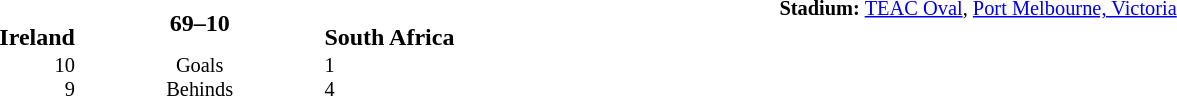<table style="width: 100%; background: transparent;" cellspacing="0">
<tr>
<td align=center valign=top rowspan=3 width=15%></td>
</tr>
<tr>
<td width=24% align=right><br><strong>Ireland</strong></td>
<td align=center width=13%><strong>69–10</strong></td>
<td width=24%><br><strong>South Africa</strong></td>
<td style=font-size:85% rowspan=2 valign=top><strong>Stadium:</strong> <a href='#'>TEAC Oval</a>, <a href='#'>Port Melbourne, Victoria</a></td>
</tr>
<tr style=font-size:85%>
<td align=right valign=top>10<br> 9</td>
<td align=center valign=top>Goals <br>Behinds</td>
<td valign=top>1<br> 4</td>
</tr>
</table>
